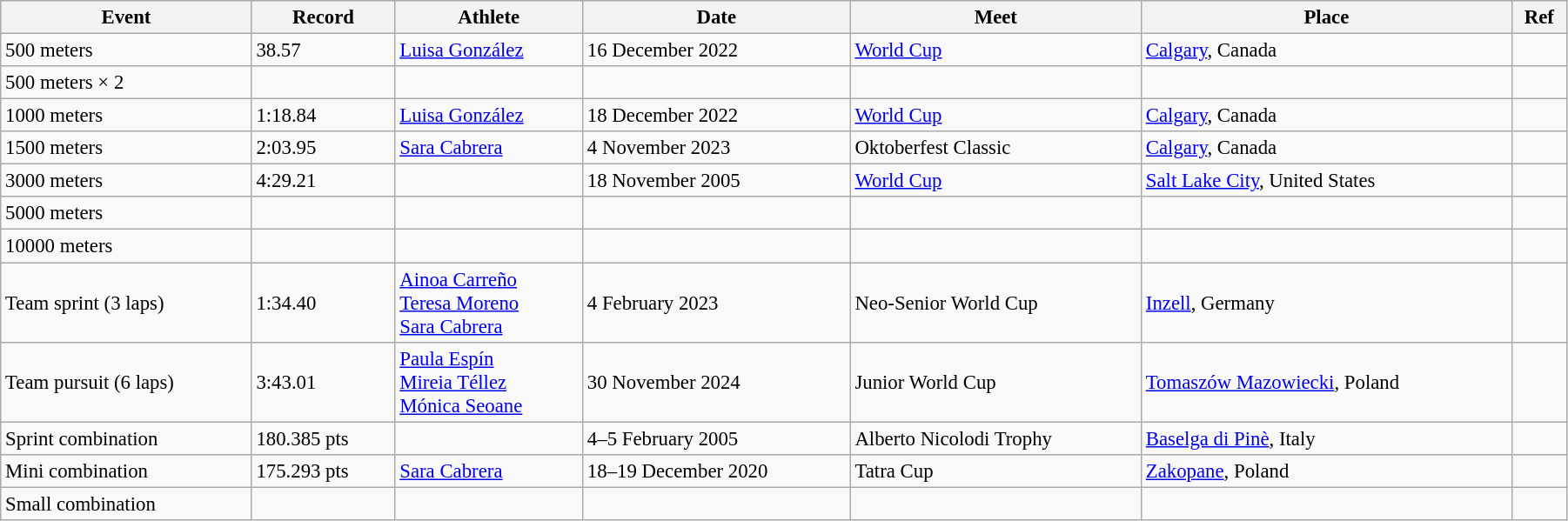<table class="wikitable" style="font-size:95%; width: 95%;">
<tr>
<th>Event</th>
<th>Record</th>
<th>Athlete</th>
<th>Date</th>
<th>Meet</th>
<th>Place</th>
<th>Ref</th>
</tr>
<tr>
<td>500 meters</td>
<td>38.57</td>
<td><a href='#'>Luisa González</a></td>
<td>16 December 2022</td>
<td><a href='#'>World Cup</a></td>
<td><a href='#'>Calgary</a>, Canada</td>
<td></td>
</tr>
<tr>
<td>500 meters × 2</td>
<td></td>
<td></td>
<td></td>
<td></td>
<td></td>
<td></td>
</tr>
<tr>
<td>1000 meters</td>
<td>1:18.84</td>
<td><a href='#'>Luisa González</a></td>
<td>18 December 2022</td>
<td><a href='#'>World Cup</a></td>
<td><a href='#'>Calgary</a>, Canada</td>
<td></td>
</tr>
<tr>
<td>1500 meters</td>
<td>2:03.95</td>
<td><a href='#'>Sara Cabrera</a></td>
<td>4 November 2023</td>
<td>Oktoberfest Classic</td>
<td><a href='#'>Calgary</a>, Canada</td>
<td></td>
</tr>
<tr>
<td>3000 meters</td>
<td>4:29.21</td>
<td></td>
<td>18 November 2005</td>
<td><a href='#'>World Cup</a></td>
<td><a href='#'>Salt Lake City</a>, United States</td>
<td></td>
</tr>
<tr>
<td>5000 meters</td>
<td></td>
<td></td>
<td></td>
<td></td>
<td></td>
<td></td>
</tr>
<tr>
<td>10000 meters</td>
<td></td>
<td></td>
<td></td>
<td></td>
<td></td>
<td></td>
</tr>
<tr>
<td>Team sprint (3 laps)</td>
<td>1:34.40</td>
<td><a href='#'>Ainoa Carreño</a><br><a href='#'>Teresa Moreno</a><br><a href='#'>Sara Cabrera</a></td>
<td>4 February 2023</td>
<td>Neo-Senior World Cup</td>
<td><a href='#'>Inzell</a>, Germany</td>
<td></td>
</tr>
<tr>
<td>Team pursuit (6 laps)</td>
<td>3:43.01</td>
<td><a href='#'>Paula Espín</a><br><a href='#'>Mireia Téllez</a><br><a href='#'>Mónica Seoane</a></td>
<td>30 November 2024</td>
<td>Junior World Cup</td>
<td><a href='#'>Tomaszów Mazowiecki</a>, Poland</td>
<td></td>
</tr>
<tr>
<td>Sprint combination</td>
<td>180.385 pts</td>
<td></td>
<td>4–5 February 2005</td>
<td>Alberto Nicolodi Trophy</td>
<td><a href='#'>Baselga di Pinè</a>, Italy</td>
<td></td>
</tr>
<tr>
<td>Mini combination</td>
<td>175.293 pts</td>
<td><a href='#'>Sara Cabrera</a></td>
<td>18–19 December 2020</td>
<td>Tatra Cup</td>
<td><a href='#'>Zakopane</a>, Poland</td>
<td></td>
</tr>
<tr>
<td>Small combination</td>
<td></td>
<td></td>
<td></td>
<td></td>
<td></td>
<td></td>
</tr>
</table>
